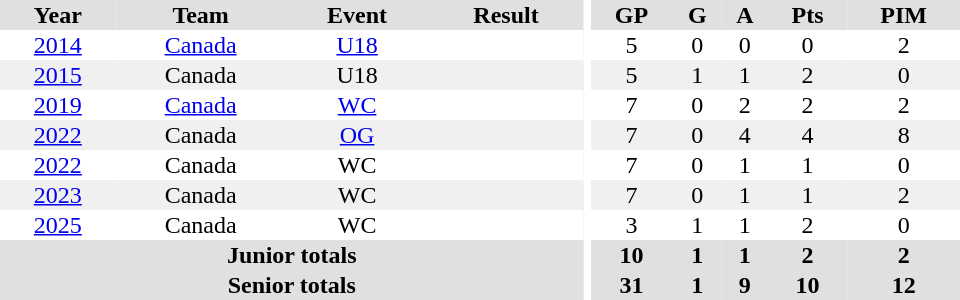<table border="0" cellpadding="1" cellspacing="0" ID="Table3" style="text-align:center; width:40em">
<tr ALIGN="center" bgcolor="#e0e0e0">
<th>Year</th>
<th>Team</th>
<th>Event</th>
<th>Result</th>
<th rowspan="99" bgcolor="#ffffff"></th>
<th>GP</th>
<th>G</th>
<th>A</th>
<th>Pts</th>
<th>PIM</th>
</tr>
<tr>
<td><a href='#'>2014</a></td>
<td><a href='#'>Canada</a></td>
<td><a href='#'>U18</a></td>
<td></td>
<td>5</td>
<td>0</td>
<td>0</td>
<td>0</td>
<td>2</td>
</tr>
<tr bgcolor="#f0f0f0">
<td><a href='#'>2015</a></td>
<td>Canada</td>
<td>U18</td>
<td></td>
<td>5</td>
<td>1</td>
<td>1</td>
<td>2</td>
<td>0</td>
</tr>
<tr>
<td><a href='#'>2019</a></td>
<td><a href='#'>Canada</a></td>
<td><a href='#'>WC</a></td>
<td></td>
<td>7</td>
<td>0</td>
<td>2</td>
<td>2</td>
<td>2</td>
</tr>
<tr bgcolor="#f0f0f0">
<td><a href='#'>2022</a></td>
<td>Canada</td>
<td><a href='#'>OG</a></td>
<td></td>
<td>7</td>
<td>0</td>
<td>4</td>
<td>4</td>
<td>8</td>
</tr>
<tr>
<td><a href='#'>2022</a></td>
<td>Canada</td>
<td>WC</td>
<td></td>
<td>7</td>
<td>0</td>
<td>1</td>
<td>1</td>
<td>0</td>
</tr>
<tr bgcolor="#f0f0f0">
<td><a href='#'>2023</a></td>
<td>Canada</td>
<td>WC</td>
<td></td>
<td>7</td>
<td>0</td>
<td>1</td>
<td>1</td>
<td>2</td>
</tr>
<tr>
<td><a href='#'>2025</a></td>
<td>Canada</td>
<td>WC</td>
<td></td>
<td>3</td>
<td>1</td>
<td>1</td>
<td>2</td>
<td>0</td>
</tr>
<tr bgcolor="#e0e0e0">
<th colspan="4">Junior totals</th>
<th>10</th>
<th>1</th>
<th>1</th>
<th>2</th>
<th>2</th>
</tr>
<tr bgcolor="#e0e0e0">
<th colspan="4">Senior totals</th>
<th>31</th>
<th>1</th>
<th>9</th>
<th>10</th>
<th>12</th>
</tr>
</table>
